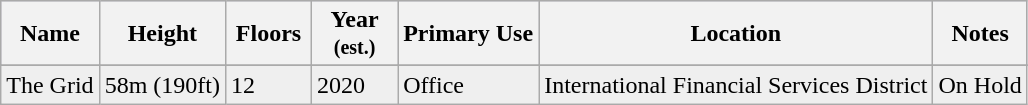<table class="wikitable sortable" style="border:#999; background:#fff; font-size=90%">
<tr style="background:#bdbbd7;">
<th>Name</th>
<th>Height<br></th>
<th style="width:50px;">Floors</th>
<th style="width:50px;">Year <small>(est.)</small></th>
<th>Primary Use</th>
<th>Location</th>
<th class="unsortable">Notes</th>
</tr>
<tr>
</tr>
<tr style="background:#efefef;">
<td>The Grid</td>
<td>58m (190ft)</td>
<td>12</td>
<td>2020</td>
<td>Office</td>
<td>International Financial Services District</td>
<td>On Hold</td>
</tr>
</table>
